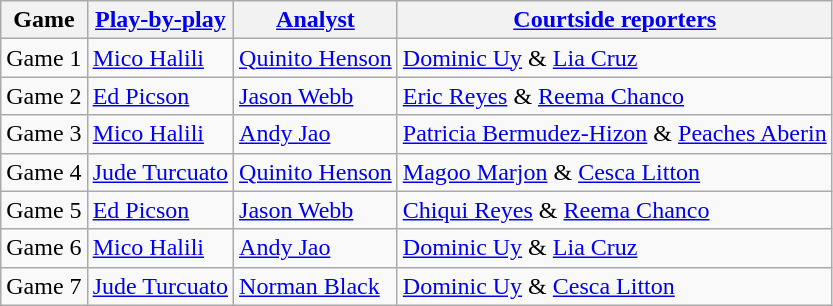<table class=wikitable>
<tr>
<th>Game</th>
<th><a href='#'>Play-by-play</a></th>
<th><a href='#'>Analyst</a></th>
<th><a href='#'>Courtside reporters</a></th>
</tr>
<tr>
<td>Game 1</td>
<td><a href='#'>Mico Halili</a></td>
<td><a href='#'>Quinito Henson</a></td>
<td><a href='#'>Dominic Uy</a> & <a href='#'>Lia Cruz</a></td>
</tr>
<tr>
<td>Game 2</td>
<td><a href='#'>Ed Picson</a></td>
<td><a href='#'>Jason Webb</a></td>
<td><a href='#'>Eric Reyes</a> & <a href='#'>Reema Chanco</a></td>
</tr>
<tr>
<td>Game 3</td>
<td><a href='#'>Mico Halili</a></td>
<td><a href='#'>Andy Jao</a></td>
<td><a href='#'>Patricia Bermudez-Hizon</a> & <a href='#'>Peaches Aberin</a></td>
</tr>
<tr>
<td>Game 4</td>
<td><a href='#'>Jude Turcuato</a></td>
<td><a href='#'>Quinito Henson</a></td>
<td><a href='#'>Magoo Marjon</a> & <a href='#'>Cesca Litton</a></td>
</tr>
<tr>
<td>Game 5</td>
<td><a href='#'>Ed Picson</a></td>
<td><a href='#'>Jason Webb</a></td>
<td><a href='#'>Chiqui Reyes</a> & <a href='#'>Reema Chanco</a></td>
</tr>
<tr>
<td>Game 6</td>
<td><a href='#'>Mico Halili</a></td>
<td><a href='#'>Andy Jao</a></td>
<td><a href='#'>Dominic Uy</a> & <a href='#'>Lia Cruz</a></td>
</tr>
<tr>
<td>Game 7</td>
<td><a href='#'>Jude Turcuato</a></td>
<td><a href='#'>Norman Black</a></td>
<td><a href='#'>Dominic Uy</a> & <a href='#'>Cesca Litton</a></td>
</tr>
</table>
